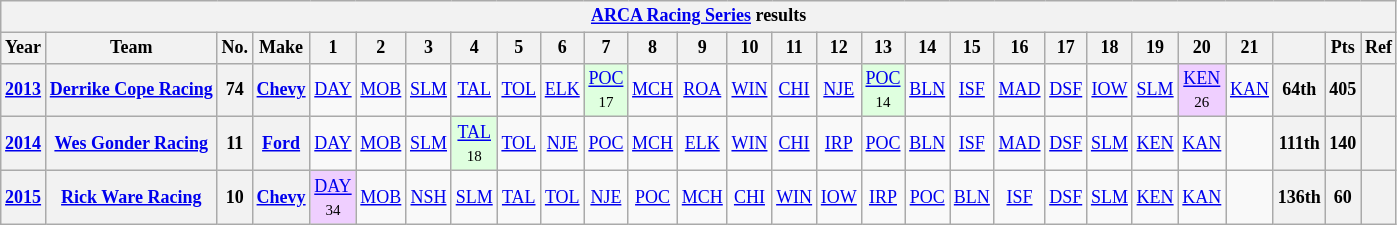<table class="wikitable" style="text-align:center; font-size:75%">
<tr>
<th colspan=28><a href='#'>ARCA Racing Series</a> results</th>
</tr>
<tr>
<th>Year</th>
<th>Team</th>
<th>No.</th>
<th>Make</th>
<th>1</th>
<th>2</th>
<th>3</th>
<th>4</th>
<th>5</th>
<th>6</th>
<th>7</th>
<th>8</th>
<th>9</th>
<th>10</th>
<th>11</th>
<th>12</th>
<th>13</th>
<th>14</th>
<th>15</th>
<th>16</th>
<th>17</th>
<th>18</th>
<th>19</th>
<th>20</th>
<th>21</th>
<th></th>
<th>Pts</th>
<th>Ref</th>
</tr>
<tr>
<th><a href='#'>2013</a></th>
<th><a href='#'>Derrike Cope Racing</a></th>
<th>74</th>
<th><a href='#'>Chevy</a></th>
<td><a href='#'>DAY</a></td>
<td><a href='#'>MOB</a></td>
<td><a href='#'>SLM</a></td>
<td><a href='#'>TAL</a></td>
<td><a href='#'>TOL</a></td>
<td><a href='#'>ELK</a></td>
<td style="background:#DFFFDF;"><a href='#'>POC</a><br><small>17</small></td>
<td><a href='#'>MCH</a></td>
<td><a href='#'>ROA</a></td>
<td><a href='#'>WIN</a></td>
<td><a href='#'>CHI</a></td>
<td><a href='#'>NJE</a></td>
<td style="background:#DFFFDF;"><a href='#'>POC</a><br><small>14</small></td>
<td><a href='#'>BLN</a></td>
<td><a href='#'>ISF</a></td>
<td><a href='#'>MAD</a></td>
<td><a href='#'>DSF</a></td>
<td><a href='#'>IOW</a></td>
<td><a href='#'>SLM</a></td>
<td style="background:#EFCFFF;"><a href='#'>KEN</a><br><small>26</small></td>
<td><a href='#'>KAN</a></td>
<th>64th</th>
<th>405</th>
<th></th>
</tr>
<tr>
<th><a href='#'>2014</a></th>
<th><a href='#'>Wes Gonder Racing</a></th>
<th>11</th>
<th><a href='#'>Ford</a></th>
<td><a href='#'>DAY</a></td>
<td><a href='#'>MOB</a></td>
<td><a href='#'>SLM</a></td>
<td style="background:#DFFFDF;"><a href='#'>TAL</a><br><small>18</small></td>
<td><a href='#'>TOL</a></td>
<td><a href='#'>NJE</a></td>
<td><a href='#'>POC</a></td>
<td><a href='#'>MCH</a></td>
<td><a href='#'>ELK</a></td>
<td><a href='#'>WIN</a></td>
<td><a href='#'>CHI</a></td>
<td><a href='#'>IRP</a></td>
<td><a href='#'>POC</a></td>
<td><a href='#'>BLN</a></td>
<td><a href='#'>ISF</a></td>
<td><a href='#'>MAD</a></td>
<td><a href='#'>DSF</a></td>
<td><a href='#'>SLM</a></td>
<td><a href='#'>KEN</a></td>
<td><a href='#'>KAN</a></td>
<td></td>
<th>111th</th>
<th>140</th>
<th></th>
</tr>
<tr>
<th><a href='#'>2015</a></th>
<th><a href='#'>Rick Ware Racing</a></th>
<th>10</th>
<th><a href='#'>Chevy</a></th>
<td style="background:#EFCFFF;"><a href='#'>DAY</a><br><small>34</small></td>
<td><a href='#'>MOB</a></td>
<td><a href='#'>NSH</a></td>
<td><a href='#'>SLM</a></td>
<td><a href='#'>TAL</a></td>
<td><a href='#'>TOL</a></td>
<td><a href='#'>NJE</a></td>
<td><a href='#'>POC</a></td>
<td><a href='#'>MCH</a></td>
<td><a href='#'>CHI</a></td>
<td><a href='#'>WIN</a></td>
<td><a href='#'>IOW</a></td>
<td><a href='#'>IRP</a></td>
<td><a href='#'>POC</a></td>
<td><a href='#'>BLN</a></td>
<td><a href='#'>ISF</a></td>
<td><a href='#'>DSF</a></td>
<td><a href='#'>SLM</a></td>
<td><a href='#'>KEN</a></td>
<td><a href='#'>KAN</a></td>
<td></td>
<th>136th</th>
<th>60</th>
<th></th>
</tr>
</table>
